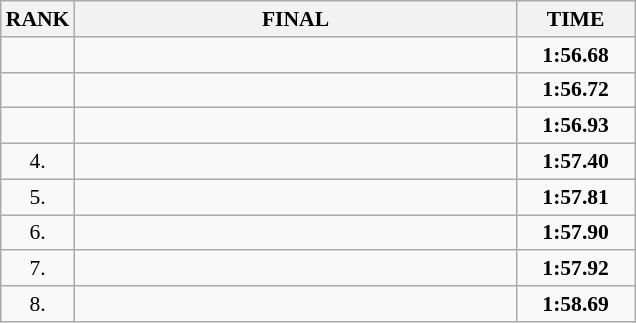<table class="wikitable" style="border-collapse: collapse; font-size: 90%;">
<tr>
<th>RANK</th>
<th style="width: 20em">FINAL</th>
<th style="width: 5em">TIME</th>
</tr>
<tr>
<td align="center"></td>
<td></td>
<td align="center"><strong>1:56.68</strong></td>
</tr>
<tr>
<td align="center"></td>
<td></td>
<td align="center"><strong>1:56.72</strong></td>
</tr>
<tr>
<td align="center"></td>
<td></td>
<td align="center"><strong>1:56.93</strong></td>
</tr>
<tr>
<td align="center">4.</td>
<td></td>
<td align="center"><strong>1:57.40</strong></td>
</tr>
<tr>
<td align="center">5.</td>
<td></td>
<td align="center"><strong>1:57.81</strong></td>
</tr>
<tr>
<td align="center">6.</td>
<td></td>
<td align="center"><strong>1:57.90</strong></td>
</tr>
<tr>
<td align="center">7.</td>
<td></td>
<td align="center"><strong>1:57.92</strong></td>
</tr>
<tr>
<td align="center">8.</td>
<td></td>
<td align="center"><strong>1:58.69</strong></td>
</tr>
</table>
